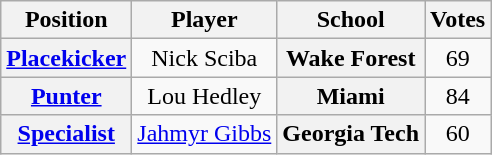<table class="wikitable" style="text-align: center;">
<tr>
<th>Position</th>
<th>Player</th>
<th>School</th>
<th>Votes</th>
</tr>
<tr>
<th rowspan="1"><a href='#'>Placekicker</a></th>
<td>Nick Sciba</td>
<th style=>Wake Forest</th>
<td>69</td>
</tr>
<tr>
<th rowspan="1"><a href='#'>Punter</a></th>
<td>Lou Hedley</td>
<th style=>Miami</th>
<td>84</td>
</tr>
<tr>
<th rowspan="1"><a href='#'>Specialist</a></th>
<td><a href='#'>Jahmyr Gibbs</a></td>
<th style=>Georgia Tech</th>
<td>60</td>
</tr>
</table>
